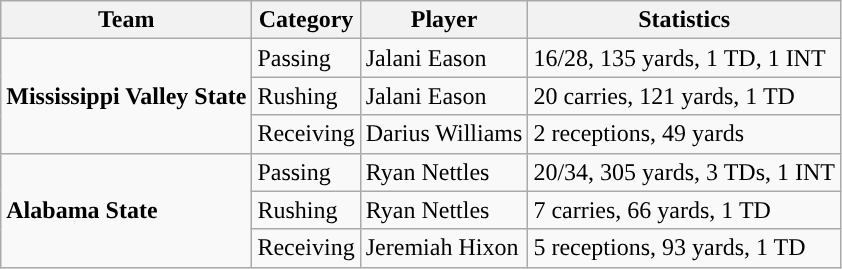<table class="wikitable" style="float: left;">
<tr>
<th>Team</th>
<th>Category</th>
<th>Player</th>
<th>Statistics</th>
</tr>
<tr>
<td rowspan=3><strong>Mississippi Valley State</strong></td>
<td>Passing</td>
<td>Jalani Eason</td>
<td>16/28, 135 yards, 1 TD, 1 INT</td>
</tr>
<tr>
<td>Rushing</td>
<td>Jalani Eason</td>
<td>20 carries, 121 yards, 1 TD</td>
</tr>
<tr>
<td>Receiving</td>
<td>Darius Williams</td>
<td>2 receptions, 49 yards</td>
</tr>
<tr>
<td rowspan=3><strong>Alabama State</strong></td>
<td>Passing</td>
<td>Ryan Nettles</td>
<td>20/34, 305 yards, 3 TDs, 1 INT</td>
</tr>
<tr>
<td>Rushing</td>
<td>Ryan Nettles</td>
<td>7 carries, 66 yards, 1 TD</td>
</tr>
<tr>
<td>Receiving</td>
<td>Jeremiah Hixon</td>
<td>5 receptions, 93 yards, 1 TD</td>
</tr>
</table>
